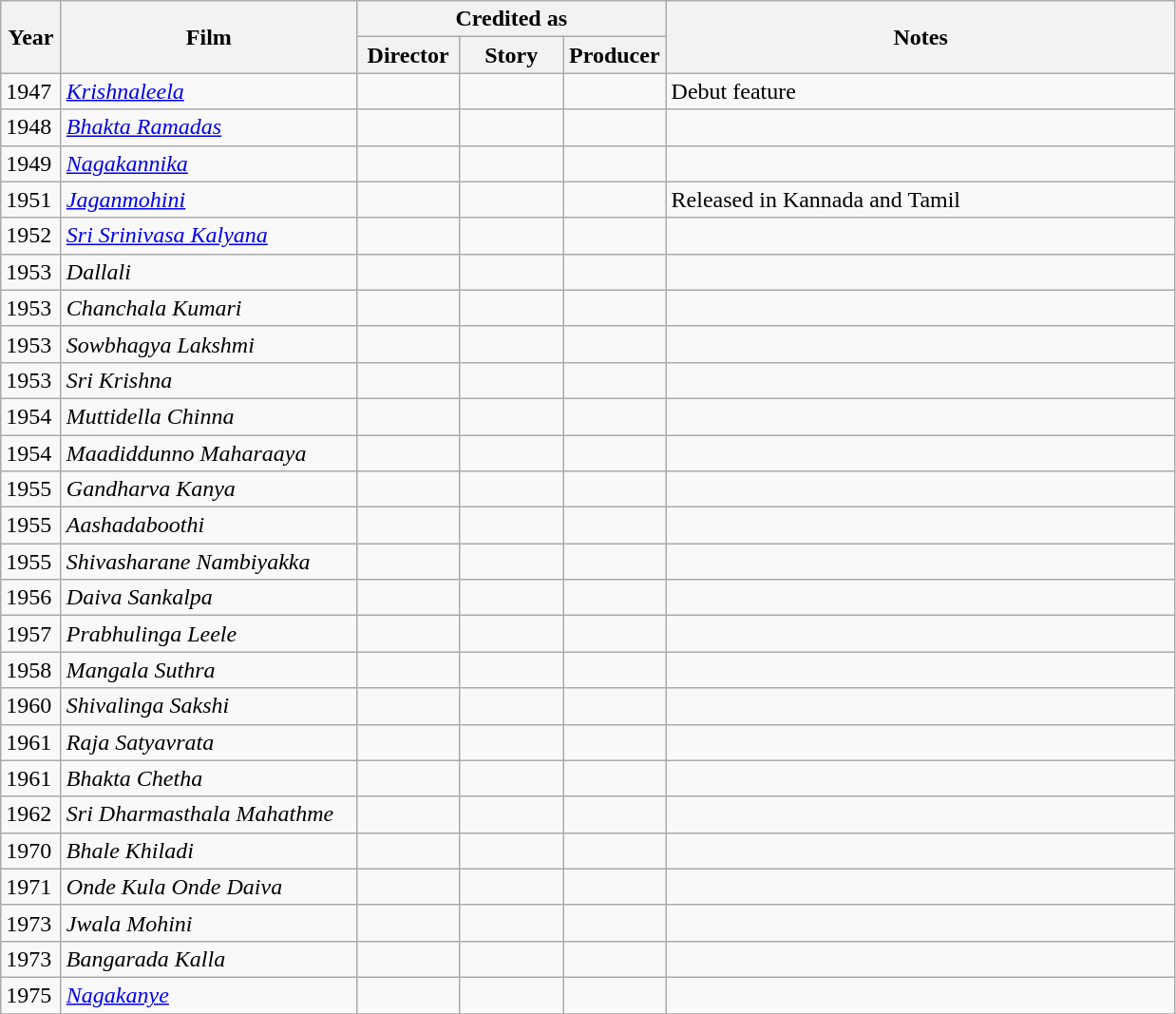<table class="wikitable sortable">
<tr>
<th rowspan="2" style="width:35px;">Year</th>
<th rowspan="2" style="width:200px;">Film</th>
<th colspan="3" style="width:195px;">Credited as</th>
<th rowspan="2"  style="text-align:center; width:350px;" class="unsortable">Notes</th>
</tr>
<tr>
<th width=65>Director</th>
<th width=65>Story</th>
<th width=65>Producer</th>
</tr>
<tr>
<td>1947</td>
<td><em><a href='#'>Krishnaleela</a></em></td>
<td style="text-align:center;"></td>
<td style="text-align:center;"></td>
<td style="text-align:center;"></td>
<td>Debut feature</td>
</tr>
<tr>
<td>1948</td>
<td><em><a href='#'>Bhakta Ramadas</a></em></td>
<td style="text-align:center;"></td>
<td style="text-align:center;"></td>
<td style="text-align:center;"></td>
<td></td>
</tr>
<tr>
<td>1949</td>
<td><em><a href='#'>Nagakannika</a></em></td>
<td style="text-align:center;"></td>
<td style="text-align:center;"></td>
<td style="text-align:center;"></td>
<td></td>
</tr>
<tr>
<td>1951</td>
<td><em><a href='#'>Jaganmohini</a></em></td>
<td style="text-align:center;"></td>
<td style="text-align:center;"></td>
<td style="text-align:center;"></td>
<td>Released in Kannada and Tamil</td>
</tr>
<tr>
<td>1952</td>
<td><em><a href='#'>Sri Srinivasa Kalyana</a></em></td>
<td style="text-align:center;"></td>
<td style="text-align:center;"></td>
<td style="text-align:center;"></td>
<td></td>
</tr>
<tr>
<td>1953</td>
<td><em>Dallali</em></td>
<td style="text-align:center;"></td>
<td style="text-align:center;"></td>
<td style="text-align:center;"></td>
<td></td>
</tr>
<tr>
<td>1953</td>
<td><em>Chanchala Kumari</em></td>
<td style="text-align:center;"></td>
<td style="text-align:center;"></td>
<td style="text-align:center;"></td>
<td></td>
</tr>
<tr>
<td>1953</td>
<td><em>Sowbhagya Lakshmi</em></td>
<td style="text-align:center;"></td>
<td style="text-align:center;"></td>
<td style="text-align:center;"></td>
<td></td>
</tr>
<tr>
<td>1953</td>
<td><em>Sri Krishna</em></td>
<td style="text-align:center;"></td>
<td style="text-align:center;"></td>
<td style="text-align:center;"></td>
<td></td>
</tr>
<tr>
<td>1954</td>
<td><em>Muttidella Chinna</em></td>
<td style="text-align:center;"></td>
<td style="text-align:center;"></td>
<td style="text-align:center;"></td>
<td></td>
</tr>
<tr>
<td>1954</td>
<td><em>Maadiddunno Maharaaya</em></td>
<td style="text-align:center;"></td>
<td style="text-align:center;"></td>
<td style="text-align:center;"></td>
<td></td>
</tr>
<tr>
<td>1955</td>
<td><em>Gandharva Kanya</em></td>
<td style="text-align:center;"></td>
<td style="text-align:center;"></td>
<td style="text-align:center;"></td>
<td></td>
</tr>
<tr>
<td>1955</td>
<td><em>Aashadaboothi</em></td>
<td style="text-align:center;"></td>
<td style="text-align:center;"></td>
<td style="text-align:center;"></td>
<td></td>
</tr>
<tr>
<td>1955</td>
<td><em>Shivasharane Nambiyakka</em></td>
<td style="text-align:center;"></td>
<td style="text-align:center;"></td>
<td style="text-align:center;"></td>
<td></td>
</tr>
<tr>
<td>1956</td>
<td><em>Daiva Sankalpa</em></td>
<td style="text-align:center;"></td>
<td style="text-align:center;"></td>
<td style="text-align:center;"></td>
<td></td>
</tr>
<tr>
<td>1957</td>
<td><em>Prabhulinga Leele</em></td>
<td style="text-align:center;"></td>
<td style="text-align:center;"></td>
<td style="text-align:center;"></td>
<td></td>
</tr>
<tr>
<td>1958</td>
<td><em>Mangala Suthra</em></td>
<td style="text-align:center;"></td>
<td style="text-align:center;"></td>
<td style="text-align:center;"></td>
<td></td>
</tr>
<tr>
<td>1960</td>
<td><em>Shivalinga Sakshi</em></td>
<td style="text-align:center;"></td>
<td style="text-align:center;"></td>
<td style="text-align:center;"></td>
<td></td>
</tr>
<tr>
<td>1961</td>
<td><em>Raja Satyavrata</em></td>
<td style="text-align:center;"></td>
<td style="text-align:center;"></td>
<td style="text-align:center;"></td>
<td></td>
</tr>
<tr>
<td>1961</td>
<td><em>Bhakta Chetha</em></td>
<td style="text-align:center;"></td>
<td style="text-align:center;"></td>
<td style="text-align:center;"></td>
<td></td>
</tr>
<tr>
<td>1962</td>
<td><em>Sri Dharmasthala Mahathme</em></td>
<td style="text-align:center;"></td>
<td style="text-align:center;"></td>
<td style="text-align:center;"></td>
<td></td>
</tr>
<tr>
<td>1970</td>
<td><em>Bhale Khiladi</em></td>
<td style="text-align:center;"></td>
<td style="text-align:center;"></td>
<td style="text-align:center;"></td>
<td></td>
</tr>
<tr>
<td>1971</td>
<td><em>Onde Kula Onde Daiva</em></td>
<td style="text-align:center;"></td>
<td style="text-align:center;"></td>
<td style="text-align:center;"></td>
<td></td>
</tr>
<tr>
<td>1973</td>
<td><em>Jwala Mohini</em></td>
<td style="text-align:center;"></td>
<td style="text-align:center;"></td>
<td style="text-align:center;"></td>
<td></td>
</tr>
<tr>
<td>1973</td>
<td><em>Bangarada Kalla</em></td>
<td style="text-align:center;"></td>
<td style="text-align:center;"></td>
<td style="text-align:center;"></td>
<td></td>
</tr>
<tr>
<td>1975</td>
<td><em><a href='#'>Nagakanye</a></em></td>
<td style="text-align:center;"></td>
<td style="text-align:center;"></td>
<td style="text-align:center;"></td>
<td></td>
</tr>
<tr>
</tr>
</table>
